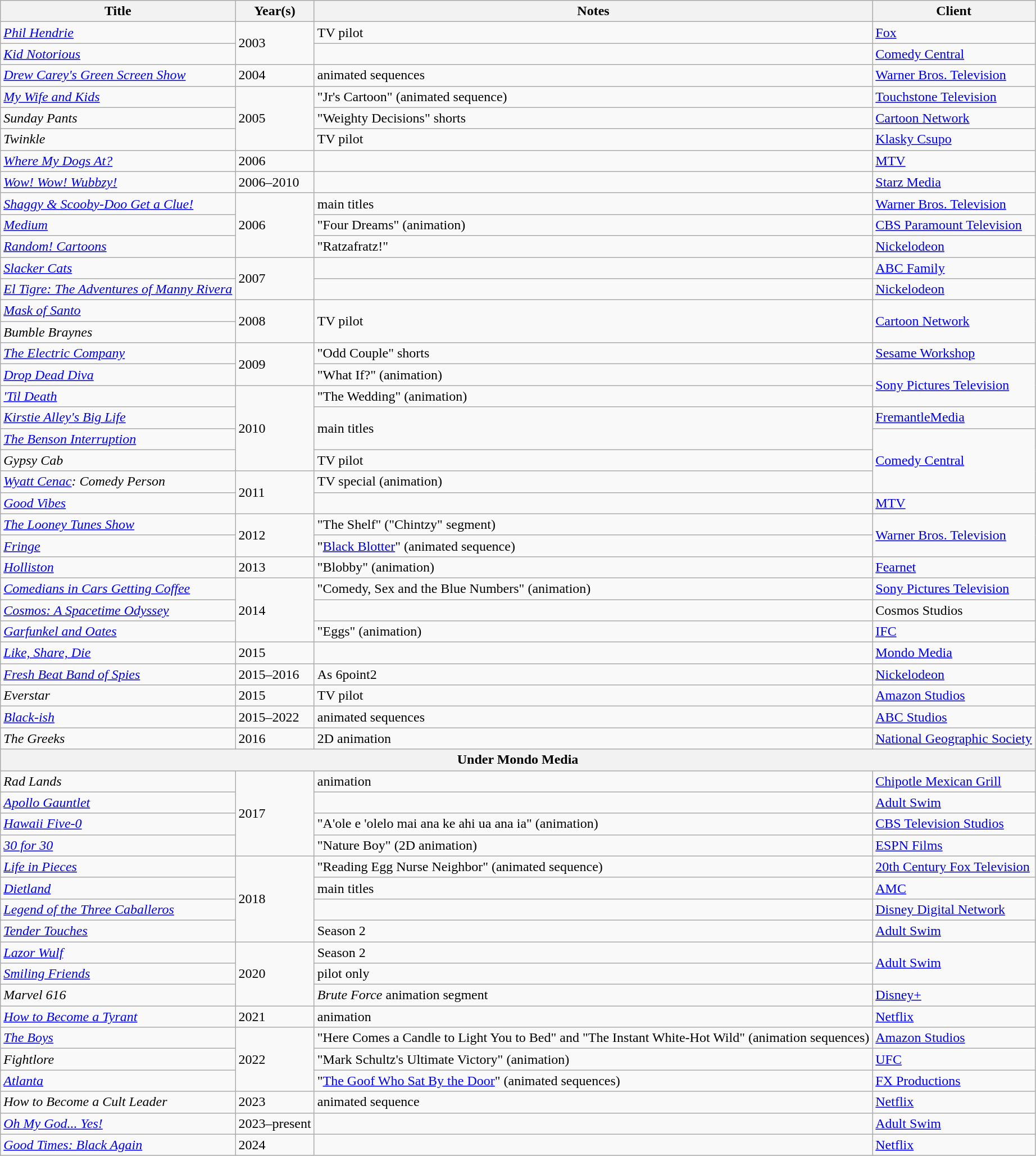<table class="wikitable sortable">
<tr>
<th>Title</th>
<th>Year(s)</th>
<th>Notes</th>
<th>Client</th>
</tr>
<tr>
<td><em><a href='#'>Phil Hendrie</a></em></td>
<td rowspan=2>2003</td>
<td>TV pilot</td>
<td><a href='#'>Fox</a></td>
</tr>
<tr>
<td><em><a href='#'>Kid Notorious</a></em></td>
<td></td>
<td><a href='#'>Comedy Central</a></td>
</tr>
<tr>
<td><em><a href='#'>Drew Carey's Green Screen Show</a></em></td>
<td>2004</td>
<td>animated sequences</td>
<td><a href='#'>Warner Bros. Television</a></td>
</tr>
<tr>
<td><em><a href='#'>My Wife and Kids</a></em></td>
<td rowspan=3>2005</td>
<td>"Jr's Cartoon" (animated sequence)</td>
<td><a href='#'>Touchstone Television</a></td>
</tr>
<tr>
<td><em>Sunday Pants</em></td>
<td>"Weighty Decisions" shorts</td>
<td><a href='#'>Cartoon Network</a></td>
</tr>
<tr>
<td><em>Twinkle</em></td>
<td>TV pilot</td>
<td><a href='#'>Klasky Csupo</a></td>
</tr>
<tr>
<td><em><a href='#'>Where My Dogs At?</a></em></td>
<td>2006</td>
<td></td>
<td><a href='#'>MTV</a></td>
</tr>
<tr>
<td><em><a href='#'>Wow! Wow! Wubbzy!</a></em></td>
<td>2006–2010</td>
<td></td>
<td><a href='#'>Starz Media</a></td>
</tr>
<tr>
<td><em><a href='#'>Shaggy & Scooby-Doo Get a Clue!</a></em></td>
<td rowspan=3>2006</td>
<td>main titles</td>
<td><a href='#'>Warner Bros. Television</a></td>
</tr>
<tr>
<td><em><a href='#'>Medium</a></em></td>
<td>"Four Dreams" (animation)</td>
<td><a href='#'>CBS Paramount Television</a></td>
</tr>
<tr>
<td><em><a href='#'>Random! Cartoons</a></em></td>
<td>"Ratzafratz!"</td>
<td><a href='#'>Nickelodeon</a></td>
</tr>
<tr>
<td><em><a href='#'>Slacker Cats</a></em></td>
<td rowspan=2>2007</td>
<td></td>
<td><a href='#'>ABC Family</a></td>
</tr>
<tr>
<td><em><a href='#'>El Tigre: The Adventures of Manny Rivera</a></em></td>
<td></td>
<td><a href='#'>Nickelodeon</a></td>
</tr>
<tr>
<td><em><a href='#'>Mask of Santo</a></em></td>
<td rowspan=2>2008</td>
<td rowspan=2>TV pilot</td>
<td rowspan=2><a href='#'>Cartoon Network</a></td>
</tr>
<tr>
<td><em>Bumble Braynes</em></td>
</tr>
<tr>
<td><em><a href='#'>The Electric Company</a></em></td>
<td rowspan=2>2009</td>
<td>"Odd Couple" shorts</td>
<td><a href='#'>Sesame Workshop</a></td>
</tr>
<tr>
<td><em><a href='#'>Drop Dead Diva</a></em></td>
<td>"What If?" (animation)</td>
<td rowspan=2><a href='#'>Sony Pictures Television</a></td>
</tr>
<tr>
<td><em><a href='#'>'Til Death</a></em></td>
<td rowspan=4>2010</td>
<td>"The Wedding" (animation)</td>
</tr>
<tr>
<td><em><a href='#'>Kirstie Alley's Big Life</a></em></td>
<td rowspan=2>main titles</td>
<td><a href='#'>FremantleMedia</a></td>
</tr>
<tr>
<td><em><a href='#'>The Benson Interruption</a></em></td>
<td rowspan=3><a href='#'>Comedy Central</a></td>
</tr>
<tr>
<td><em>Gypsy Cab</em></td>
<td>TV pilot</td>
</tr>
<tr>
<td><em><a href='#'>Wyatt Cenac</a>: Comedy Person</em></td>
<td rowspan=2>2011</td>
<td>TV special (animation)</td>
</tr>
<tr>
<td><em><a href='#'>Good Vibes</a></em></td>
<td></td>
<td><a href='#'>MTV</a></td>
</tr>
<tr>
<td><em><a href='#'>The Looney Tunes Show</a></em></td>
<td rowspan=2>2012</td>
<td>"The Shelf" ("Chintzy" segment)</td>
<td rowspan=2><a href='#'>Warner Bros. Television</a></td>
</tr>
<tr>
<td><em><a href='#'>Fringe</a></em></td>
<td>"<a href='#'>Black Blotter</a>" (animated sequence)</td>
</tr>
<tr>
<td><em><a href='#'>Holliston</a></em></td>
<td>2013</td>
<td>"Blobby" (animation)</td>
<td><a href='#'>Fearnet</a></td>
</tr>
<tr>
<td><em><a href='#'>Comedians in Cars Getting Coffee</a></em></td>
<td rowspan=3>2014</td>
<td>"Comedy, Sex and the Blue Numbers" (animation)</td>
<td><a href='#'>Sony Pictures Television</a></td>
</tr>
<tr>
<td><em><a href='#'>Cosmos: A Spacetime Odyssey</a></em></td>
<td></td>
<td>Cosmos Studios</td>
</tr>
<tr>
<td><em><a href='#'>Garfunkel and Oates</a></em></td>
<td>"Eggs" (animation)</td>
<td><a href='#'>IFC</a></td>
</tr>
<tr>
<td><em><a href='#'>Like, Share, Die</a></em></td>
<td>2015</td>
<td></td>
<td><a href='#'>Mondo Media</a></td>
</tr>
<tr>
<td><em><a href='#'>Fresh Beat Band of Spies</a></em></td>
<td>2015–2016</td>
<td>As 6point2</td>
<td><a href='#'>Nickelodeon</a></td>
</tr>
<tr>
<td><em>Everstar</em></td>
<td>2015</td>
<td>TV pilot</td>
<td><a href='#'>Amazon Studios</a></td>
</tr>
<tr>
<td><em><a href='#'>Black-ish</a></em></td>
<td>2015–2022</td>
<td>animated sequences</td>
<td><a href='#'>ABC Studios</a></td>
</tr>
<tr>
<td><em>The Greeks</em></td>
<td>2016</td>
<td>2D animation</td>
<td><a href='#'>National Geographic Society</a></td>
</tr>
<tr>
<th colspan="5">Under Mondo Media</th>
</tr>
<tr>
<td><em>Rad Lands</em></td>
<td rowspan=4>2017</td>
<td>animation</td>
<td><a href='#'>Chipotle Mexican Grill</a></td>
</tr>
<tr>
<td><em><a href='#'>Apollo Gauntlet</a></em></td>
<td></td>
<td><a href='#'>Adult Swim</a></td>
</tr>
<tr>
<td><em><a href='#'>Hawaii Five-0</a></em></td>
<td>"A'ole e 'olelo mai ana ke ahi ua ana ia" (animation)</td>
<td><a href='#'>CBS Television Studios</a></td>
</tr>
<tr>
<td><em><a href='#'>30 for 30</a></em></td>
<td>"Nature Boy" (2D animation)</td>
<td><a href='#'>ESPN Films</a></td>
</tr>
<tr>
<td><em><a href='#'>Life in Pieces</a></em></td>
<td rowspan=4>2018</td>
<td>"Reading Egg Nurse Neighbor" (animated sequence)</td>
<td><a href='#'>20th Century Fox Television</a></td>
</tr>
<tr>
<td><em><a href='#'>Dietland</a></em></td>
<td>main titles</td>
<td><a href='#'>AMC</a></td>
</tr>
<tr>
<td><em><a href='#'>Legend of the Three Caballeros</a></em></td>
<td></td>
<td><a href='#'>Disney Digital Network</a></td>
</tr>
<tr>
<td><em><a href='#'>Tender Touches</a></em></td>
<td>Season 2</td>
<td><a href='#'>Adult Swim</a></td>
</tr>
<tr>
<td><em><a href='#'>Lazor Wulf</a></em></td>
<td rowspan="3">2020</td>
<td>Season 2</td>
<td rowspan="2"><a href='#'>Adult Swim</a></td>
</tr>
<tr>
<td><em><a href='#'>Smiling Friends</a></em></td>
<td>pilot only</td>
</tr>
<tr>
<td><em>Marvel 616</em></td>
<td><em>Brute Force</em> animation segment</td>
<td><a href='#'>Disney+</a></td>
</tr>
<tr>
<td><em><a href='#'>How to Become a Tyrant</a></em></td>
<td>2021</td>
<td>animation</td>
<td><a href='#'>Netflix</a></td>
</tr>
<tr>
<td><em><a href='#'>The Boys</a></em></td>
<td rowspan="3">2022</td>
<td>"Here Comes a Candle to Light You to Bed" and "The Instant White-Hot Wild" (animation sequences)</td>
<td><a href='#'>Amazon Studios</a></td>
</tr>
<tr>
<td><em>Fightlore</em></td>
<td>"Mark Schultz's Ultimate Victory" (animation)</td>
<td><a href='#'>UFC</a></td>
</tr>
<tr>
<td><em><a href='#'>Atlanta</a></em></td>
<td>"<a href='#'>The Goof Who Sat By the Door</a>" (animated sequences)</td>
<td><a href='#'>FX Productions</a></td>
</tr>
<tr>
<td><em>How to Become a Cult Leader</em></td>
<td>2023</td>
<td>animated sequence</td>
<td><a href='#'>Netflix</a></td>
</tr>
<tr>
<td><em><a href='#'>Oh My God... Yes!</a></em></td>
<td>2023–present</td>
<td></td>
<td><a href='#'>Adult Swim</a></td>
</tr>
<tr>
<td><em><a href='#'>Good Times: Black Again</a></em></td>
<td>2024</td>
<td></td>
<td><a href='#'>Netflix</a></td>
</tr>
</table>
